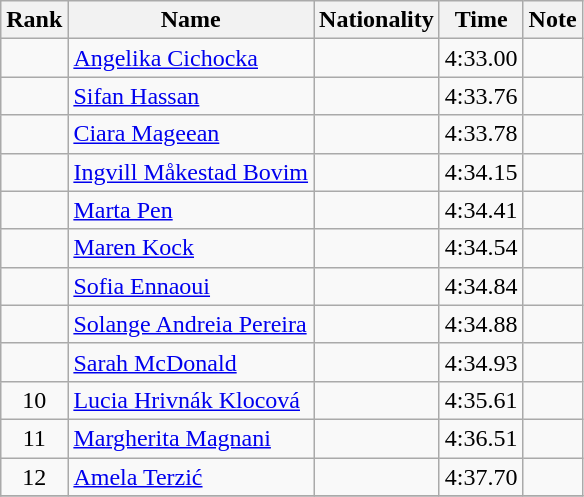<table class="wikitable sortable" style="text-align:center">
<tr>
<th>Rank</th>
<th>Name</th>
<th>Nationality</th>
<th>Time</th>
<th>Note</th>
</tr>
<tr>
<td></td>
<td align=left><a href='#'>Angelika Cichocka</a></td>
<td align=left></td>
<td>4:33.00</td>
<td></td>
</tr>
<tr>
<td></td>
<td align=left><a href='#'>Sifan Hassan</a></td>
<td align=left></td>
<td>4:33.76</td>
<td></td>
</tr>
<tr>
<td></td>
<td align=left><a href='#'>Ciara Mageean</a></td>
<td align=left></td>
<td>4:33.78</td>
<td></td>
</tr>
<tr>
<td></td>
<td align=left><a href='#'>Ingvill Måkestad Bovim</a></td>
<td align=left></td>
<td>4:34.15</td>
<td></td>
</tr>
<tr>
<td></td>
<td align=left><a href='#'>Marta Pen</a></td>
<td align=left></td>
<td>4:34.41</td>
<td></td>
</tr>
<tr>
<td></td>
<td align=left><a href='#'>Maren Kock</a></td>
<td align=left></td>
<td>4:34.54</td>
<td></td>
</tr>
<tr>
<td></td>
<td align=left><a href='#'>Sofia Ennaoui</a></td>
<td align=left></td>
<td>4:34.84</td>
<td></td>
</tr>
<tr>
<td></td>
<td align=left><a href='#'>Solange Andreia Pereira</a></td>
<td align=left></td>
<td>4:34.88</td>
<td></td>
</tr>
<tr>
<td></td>
<td align=left><a href='#'>Sarah McDonald</a></td>
<td align=left></td>
<td>4:34.93</td>
<td></td>
</tr>
<tr>
<td>10</td>
<td align=left><a href='#'>Lucia Hrivnák Klocová</a></td>
<td align=left></td>
<td>4:35.61</td>
<td></td>
</tr>
<tr>
<td>11</td>
<td align=left><a href='#'>Margherita Magnani</a></td>
<td align=left></td>
<td>4:36.51</td>
<td></td>
</tr>
<tr>
<td>12</td>
<td align=left><a href='#'>Amela Terzić</a></td>
<td align=left></td>
<td>4:37.70</td>
<td></td>
</tr>
<tr>
</tr>
</table>
